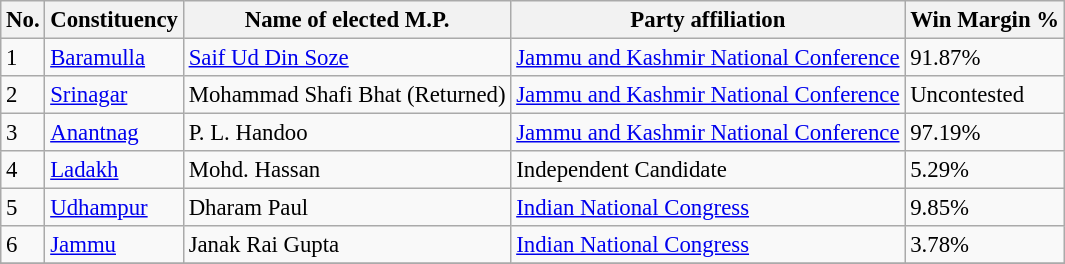<table class="sortable wikitable" style="font-size: 95%;">
<tr>
<th>No.</th>
<th>Constituency</th>
<th>Name of elected M.P.</th>
<th>Party affiliation</th>
<th>Win Margin %</th>
</tr>
<tr>
<td>1</td>
<td><a href='#'>Baramulla</a></td>
<td><a href='#'>Saif Ud Din Soze</a></td>
<td><a href='#'>Jammu and Kashmir National Conference</a></td>
<td>91.87%</td>
</tr>
<tr>
<td>2</td>
<td><a href='#'>Srinagar</a></td>
<td>Mohammad Shafi Bhat (Returned)</td>
<td><a href='#'>Jammu and Kashmir National Conference</a></td>
<td>Uncontested</td>
</tr>
<tr>
<td>3</td>
<td><a href='#'>Anantnag</a></td>
<td>P. L. Handoo</td>
<td><a href='#'>Jammu and Kashmir National Conference</a></td>
<td>97.19%</td>
</tr>
<tr>
<td>4</td>
<td><a href='#'>Ladakh</a></td>
<td>Mohd. Hassan</td>
<td>Independent Candidate</td>
<td>5.29%</td>
</tr>
<tr>
<td>5</td>
<td><a href='#'>Udhampur</a></td>
<td>Dharam Paul</td>
<td><a href='#'>Indian National Congress</a></td>
<td>9.85%</td>
</tr>
<tr>
<td>6</td>
<td><a href='#'>Jammu</a></td>
<td>Janak Rai Gupta</td>
<td><a href='#'>Indian National Congress</a></td>
<td>3.78%</td>
</tr>
<tr>
</tr>
</table>
